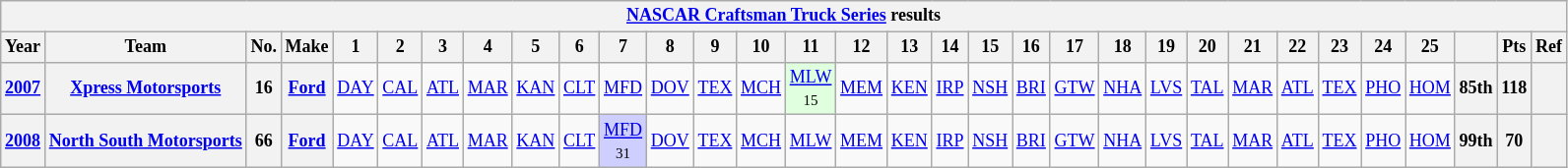<table class="wikitable" style="text-align:center; font-size:75%">
<tr>
<th colspan=45><a href='#'>NASCAR Craftsman Truck Series</a> results</th>
</tr>
<tr>
<th>Year</th>
<th>Team</th>
<th>No.</th>
<th>Make</th>
<th>1</th>
<th>2</th>
<th>3</th>
<th>4</th>
<th>5</th>
<th>6</th>
<th>7</th>
<th>8</th>
<th>9</th>
<th>10</th>
<th>11</th>
<th>12</th>
<th>13</th>
<th>14</th>
<th>15</th>
<th>16</th>
<th>17</th>
<th>18</th>
<th>19</th>
<th>20</th>
<th>21</th>
<th>22</th>
<th>23</th>
<th>24</th>
<th>25</th>
<th></th>
<th>Pts</th>
<th>Ref</th>
</tr>
<tr>
<th><a href='#'>2007</a></th>
<th><a href='#'>Xpress Motorsports</a></th>
<th>16</th>
<th><a href='#'>Ford</a></th>
<td><a href='#'>DAY</a></td>
<td><a href='#'>CAL</a></td>
<td><a href='#'>ATL</a></td>
<td><a href='#'>MAR</a></td>
<td><a href='#'>KAN</a></td>
<td><a href='#'>CLT</a></td>
<td><a href='#'>MFD</a></td>
<td><a href='#'>DOV</a></td>
<td><a href='#'>TEX</a></td>
<td><a href='#'>MCH</a></td>
<td style="background:#DFFFDF;"><a href='#'>MLW</a><br><small>15</small></td>
<td><a href='#'>MEM</a></td>
<td><a href='#'>KEN</a></td>
<td><a href='#'>IRP</a></td>
<td><a href='#'>NSH</a></td>
<td><a href='#'>BRI</a></td>
<td><a href='#'>GTW</a></td>
<td><a href='#'>NHA</a></td>
<td><a href='#'>LVS</a></td>
<td><a href='#'>TAL</a></td>
<td><a href='#'>MAR</a></td>
<td><a href='#'>ATL</a></td>
<td><a href='#'>TEX</a></td>
<td><a href='#'>PHO</a></td>
<td><a href='#'>HOM</a></td>
<th>85th</th>
<th>118</th>
<th></th>
</tr>
<tr>
<th><a href='#'>2008</a></th>
<th><a href='#'>North South Motorsports</a></th>
<th>66</th>
<th><a href='#'>Ford</a></th>
<td><a href='#'>DAY</a></td>
<td><a href='#'>CAL</a></td>
<td><a href='#'>ATL</a></td>
<td><a href='#'>MAR</a></td>
<td><a href='#'>KAN</a></td>
<td><a href='#'>CLT</a></td>
<td style="background:#CFCFFF;"><a href='#'>MFD</a><br><small>31</small></td>
<td><a href='#'>DOV</a></td>
<td><a href='#'>TEX</a></td>
<td><a href='#'>MCH</a></td>
<td><a href='#'>MLW</a></td>
<td><a href='#'>MEM</a></td>
<td><a href='#'>KEN</a></td>
<td><a href='#'>IRP</a></td>
<td><a href='#'>NSH</a></td>
<td><a href='#'>BRI</a></td>
<td><a href='#'>GTW</a></td>
<td><a href='#'>NHA</a></td>
<td><a href='#'>LVS</a></td>
<td><a href='#'>TAL</a></td>
<td><a href='#'>MAR</a></td>
<td><a href='#'>ATL</a></td>
<td><a href='#'>TEX</a></td>
<td><a href='#'>PHO</a></td>
<td><a href='#'>HOM</a></td>
<th>99th</th>
<th>70</th>
<th></th>
</tr>
</table>
